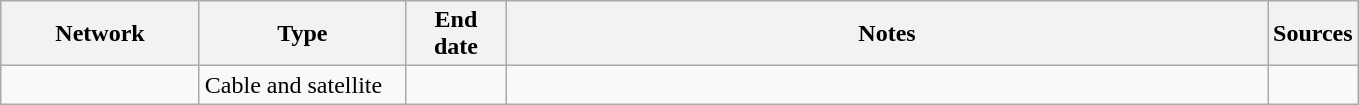<table class="wikitable">
<tr>
<th style="text-align:center; width:125px">Network</th>
<th style="text-align:center; width:130px">Type</th>
<th style="text-align:center; width:60px">End date</th>
<th style="text-align:center; width:500px">Notes</th>
<th style="text-align:center; width:30px">Sources</th>
</tr>
<tr>
<td><a href='#'></a></td>
<td>Cable and satellite</td>
<td></td>
<td></td>
<td></td>
</tr>
</table>
